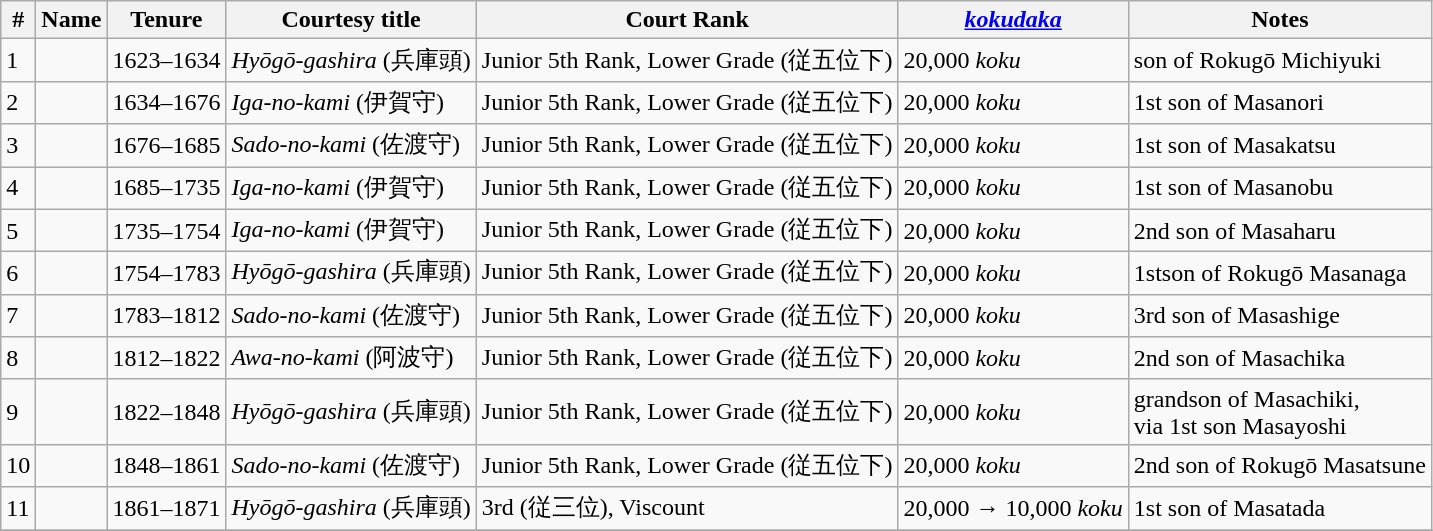<table class=wikitable>
<tr>
<th>#</th>
<th>Name</th>
<th>Tenure</th>
<th>Courtesy title</th>
<th>Court Rank</th>
<th><em><a href='#'>kokudaka</a></em></th>
<th>Notes</th>
</tr>
<tr>
<td>1</td>
<td></td>
<td>1623–1634</td>
<td><em>Hyōgō-gashira</em> (兵庫頭)</td>
<td>Junior 5th Rank, Lower Grade (従五位下)</td>
<td>20,000 <em>koku</em></td>
<td>son of Rokugō Michiyuki</td>
</tr>
<tr>
<td>2</td>
<td></td>
<td>1634–1676</td>
<td><em>Iga-no-kami</em> (伊賀守)</td>
<td>Junior 5th Rank, Lower Grade (従五位下)</td>
<td>20,000 <em>koku</em></td>
<td>1st son of Masanori</td>
</tr>
<tr>
<td>3</td>
<td></td>
<td>1676–1685</td>
<td><em>Sado-no-kami</em> (佐渡守)</td>
<td>Junior 5th Rank, Lower Grade (従五位下)</td>
<td>20,000 <em>koku</em></td>
<td>1st son of Masakatsu</td>
</tr>
<tr>
<td>4</td>
<td></td>
<td>1685–1735</td>
<td><em>Iga-no-kami</em> (伊賀守)</td>
<td>Junior 5th Rank, Lower Grade (従五位下)</td>
<td>20,000 <em>koku</em></td>
<td>1st son of Masanobu</td>
</tr>
<tr>
<td>5</td>
<td></td>
<td>1735–1754</td>
<td><em>Iga-no-kami</em> (伊賀守)</td>
<td>Junior 5th Rank, Lower Grade (従五位下)</td>
<td>20,000 <em>koku</em></td>
<td>2nd son of Masaharu</td>
</tr>
<tr>
<td>6</td>
<td></td>
<td>1754–1783</td>
<td><em>Hyōgō-gashira</em> (兵庫頭)</td>
<td>Junior 5th Rank, Lower Grade (従五位下)</td>
<td>20,000 <em>koku</em></td>
<td>1stson of Rokugō Masanaga</td>
</tr>
<tr>
<td>7</td>
<td></td>
<td>1783–1812</td>
<td><em>Sado-no-kami</em> (佐渡守)</td>
<td>Junior 5th Rank, Lower Grade (従五位下)</td>
<td>20,000 <em>koku</em></td>
<td>3rd son of Masashige</td>
</tr>
<tr>
<td>8</td>
<td></td>
<td>1812–1822</td>
<td><em>Awa-no-kami</em> (阿波守)</td>
<td>Junior 5th Rank, Lower Grade (従五位下)</td>
<td>20,000 <em>koku</em></td>
<td>2nd son of Masachika</td>
</tr>
<tr>
<td>9</td>
<td></td>
<td>1822–1848</td>
<td><em>Hyōgō-gashira</em> (兵庫頭)</td>
<td>Junior 5th Rank, Lower Grade (従五位下)</td>
<td>20,000 <em>koku</em></td>
<td>grandson of Masachiki,<br>via 1st son Masayoshi</td>
</tr>
<tr>
<td>10</td>
<td></td>
<td>1848–1861</td>
<td><em>Sado-no-kami</em> (佐渡守)</td>
<td>Junior 5th Rank, Lower Grade (従五位下)</td>
<td>20,000 <em>koku</em></td>
<td>2nd son of Rokugō Masatsune</td>
</tr>
<tr>
<td>11</td>
<td></td>
<td>1861–1871</td>
<td><em>Hyōgō-gashira</em> (兵庫頭)</td>
<td>3rd (従三位), Viscount</td>
<td>20,000 → 10,000  <em>koku</em></td>
<td>1st son of Masatada</td>
</tr>
<tr>
</tr>
</table>
